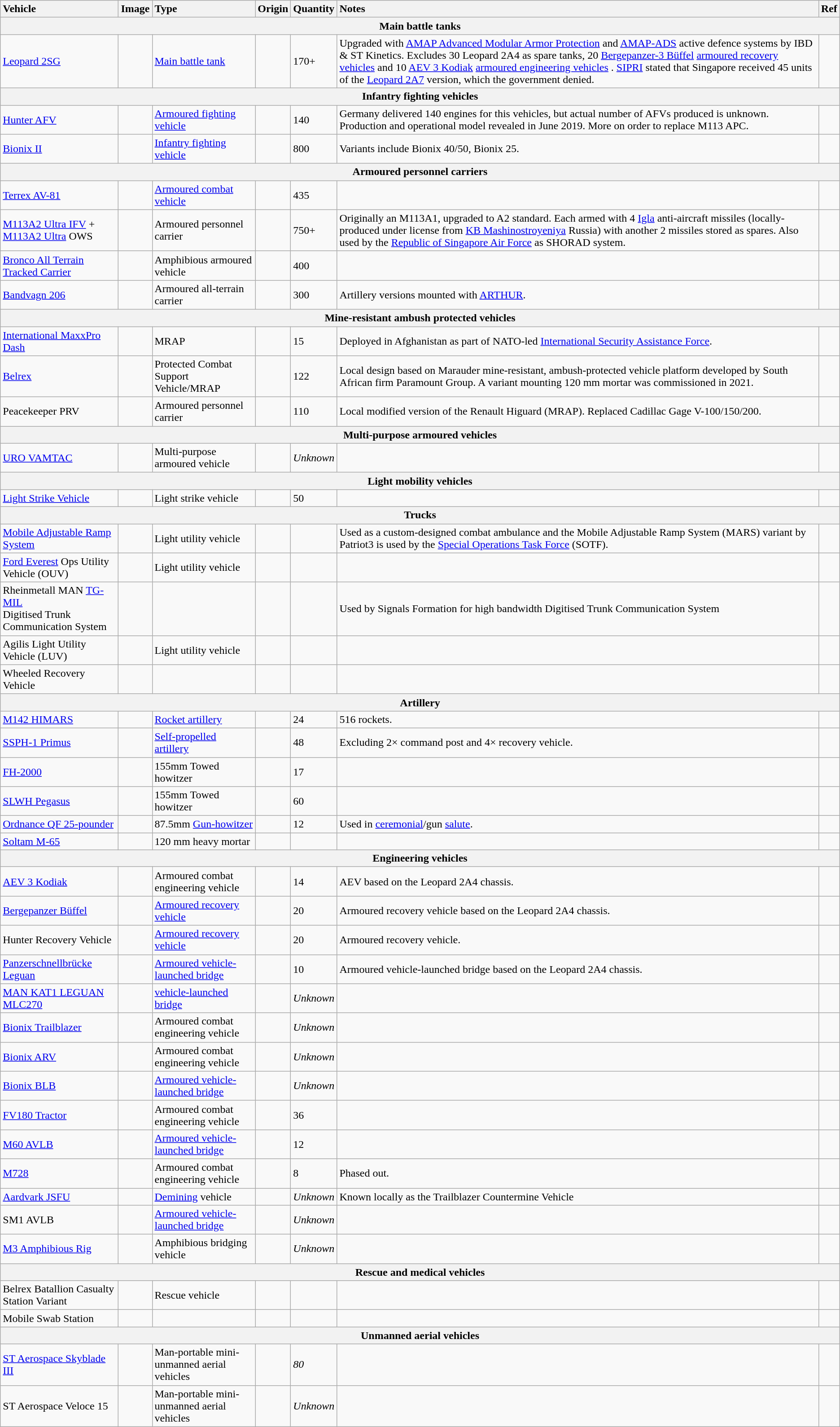<table class="wikitable">
<tr>
<th style="text-align: left;">Vehicle</th>
<th style="text-align: left;">Image</th>
<th style="text-align: left;">Type</th>
<th style="text-align: left;">Origin</th>
<th style="text-align: left;">Quantity</th>
<th style="text-align: left;">Notes</th>
<th style="text-align: left;">Ref</th>
</tr>
<tr>
<th colspan="7">Main battle tanks</th>
</tr>
<tr>
<td><a href='#'>Leopard 2SG</a></td>
<td></td>
<td><a href='#'>Main battle tank</a></td>
<td></td>
<td>170+</td>
<td>Upgraded with <a href='#'>AMAP Advanced Modular Armor Protection</a>  and <a href='#'>AMAP-ADS</a> active defence systems by IBD & ST Kinetics. Excludes 30 Leopard 2A4 as spare tanks, 20 <a href='#'>Bergepanzer-3 Büffel</a> <a href='#'>armoured recovery vehicles</a> and 10 <a href='#'>AEV 3 Kodiak</a> <a href='#'>armoured engineering vehicles</a> . <a href='#'>SIPRI</a> stated that Singapore received 45 units of the <a href='#'>Leopard 2A7</a> version, which the government denied.</td>
<td></td>
</tr>
<tr>
<th colspan="7">Infantry fighting vehicles</th>
</tr>
<tr>
<td><a href='#'>Hunter AFV</a></td>
<td></td>
<td><a href='#'>Armoured fighting vehicle</a></td>
<td></td>
<td>140</td>
<td>Germany delivered 140 engines for this vehicles, but actual number of AFVs produced is  unknown. Production and operational model revealed in June 2019. More on order to replace M113 APC.</td>
<td></td>
</tr>
<tr>
<td><a href='#'>Bionix II</a></td>
<td></td>
<td><a href='#'>Infantry fighting vehicle</a></td>
<td></td>
<td>800</td>
<td>Variants include Bionix 40/50, Bionix 25.</td>
<td></td>
</tr>
<tr>
<th colspan="7">Armoured personnel carriers</th>
</tr>
<tr>
<td><a href='#'>Terrex AV-81</a></td>
<td></td>
<td><a href='#'>Armoured combat vehicle</a></td>
<td></td>
<td>435</td>
<td></td>
<td></td>
</tr>
<tr>
<td><a href='#'>M113A2 Ultra IFV</a> + <a href='#'>M113A2 Ultra</a> OWS</td>
<td></td>
<td>Armoured personnel carrier</td>
<td><br></td>
<td>750+</td>
<td>Originally an M113A1, upgraded to A2 standard. Each armed with 4 <a href='#'>Igla</a> anti-aircraft missiles (locally-produced under license from <a href='#'>KB Mashinostroyeniya</a> Russia) with another 2 missiles stored as spares. Also used by the <a href='#'>Republic of Singapore Air Force</a> as SHORAD system.</td>
<td></td>
</tr>
<tr>
<td><a href='#'>Bronco All Terrain Tracked Carrier</a></td>
<td></td>
<td>Amphibious armoured vehicle</td>
<td></td>
<td>400</td>
<td></td>
<td></td>
</tr>
<tr>
<td><a href='#'>Bandvagn 206</a></td>
<td></td>
<td>Armoured all-terrain carrier</td>
<td></td>
<td>300</td>
<td>Artillery versions mounted with <a href='#'>ARTHUR</a>.</td>
<td></td>
</tr>
<tr>
<th colspan="7">Mine-resistant ambush protected vehicles</th>
</tr>
<tr>
<td><a href='#'>International MaxxPro Dash</a></td>
<td></td>
<td>MRAP</td>
<td></td>
<td>15</td>
<td>Deployed in Afghanistan as part of NATO-led <a href='#'>International Security Assistance Force</a>.</td>
<td></td>
</tr>
<tr>
<td><a href='#'>Belrex</a></td>
<td></td>
<td>Protected Combat Support Vehicle/MRAP</td>
<td></td>
<td>122</td>
<td>Local design based on Marauder mine-resistant, ambush-protected vehicle platform developed by South African firm Paramount Group. A variant mounting 120 mm mortar was commissioned in 2021.</td>
<td></td>
</tr>
<tr>
<td>Peacekeeper PRV</td>
<td></td>
<td>Armoured personnel carrier</td>
<td><br></td>
<td>110</td>
<td>Local modified version of the Renault Higuard (MRAP). Replaced Cadillac Gage V-100/150/200.</td>
<td></td>
</tr>
<tr>
<th colspan="7">Multi-purpose armoured vehicles</th>
</tr>
<tr>
<td><a href='#'>URO VAMTAC</a></td>
<td></td>
<td>Multi-purpose armoured vehicle</td>
<td></td>
<td><em>Unknown</em></td>
<td></td>
<td></td>
</tr>
<tr>
<th colspan="7">Light mobility vehicles</th>
</tr>
<tr>
<td><a href='#'>Light Strike Vehicle</a></td>
<td></td>
<td>Light strike vehicle</td>
<td></td>
<td>50</td>
<td></td>
<td></td>
</tr>
<tr>
<th colspan="7">Trucks</th>
</tr>
<tr>
<td><a href='#'>Mobile Adjustable Ramp System</a></td>
<td></td>
<td>Light utility vehicle</td>
<td></td>
<td></td>
<td>Used as a custom-designed combat ambulance and the Mobile Adjustable Ramp System (MARS) variant by Patriot3 is used by the <a href='#'>Special Operations Task Force</a> (SOTF).</td>
<td></td>
</tr>
<tr>
<td><a href='#'>Ford Everest</a> Ops Utility Vehicle (OUV)</td>
<td></td>
<td>Light utility vehicle</td>
<td></td>
<td></td>
<td></td>
<td></td>
</tr>
<tr>
<td>Rheinmetall MAN <a href='#'>TG-MIL</a><br>Digitised Trunk Communication System</td>
<td></td>
<td></td>
<td></td>
<td></td>
<td>Used by Signals Formation for high bandwidth Digitised Trunk Communication System</td>
<td></td>
</tr>
<tr>
<td>Agilis Light Utility Vehicle (LUV)</td>
<td></td>
<td>Light utility vehicle</td>
<td></td>
<td></td>
<td></td>
<td></td>
</tr>
<tr>
<td>Wheeled Recovery Vehicle</td>
<td></td>
<td></td>
<td></td>
<td></td>
<td></td>
<td></td>
</tr>
<tr>
<th colspan="7">Artillery</th>
</tr>
<tr>
<td><a href='#'>M142 HIMARS</a></td>
<td></td>
<td><a href='#'>Rocket artillery</a></td>
<td></td>
<td>24</td>
<td>516 rockets.</td>
<td></td>
</tr>
<tr>
<td><a href='#'>SSPH-1 Primus</a></td>
<td></td>
<td><a href='#'>Self-propelled artillery</a></td>
<td></td>
<td>48</td>
<td>Excluding 2× command post and 4× recovery vehicle.</td>
<td></td>
</tr>
<tr>
<td><a href='#'>FH-2000</a></td>
<td></td>
<td>155mm Towed howitzer</td>
<td></td>
<td>17</td>
<td></td>
<td></td>
</tr>
<tr>
<td><a href='#'>SLWH Pegasus</a></td>
<td></td>
<td>155mm Towed howitzer</td>
<td></td>
<td>60</td>
<td></td>
<td></td>
</tr>
<tr>
<td><a href='#'>Ordnance QF 25-pounder</a></td>
<td></td>
<td>87.5mm <a href='#'>Gun-howitzer</a></td>
<td></td>
<td>12</td>
<td>Used in <a href='#'>ceremonial</a>/gun <a href='#'>salute</a>.</td>
<td></td>
</tr>
<tr>
<td><a href='#'>Soltam M-65</a></td>
<td></td>
<td>120 mm heavy mortar</td>
<td></td>
<td></td>
<td></td>
<td></td>
</tr>
<tr>
<th colspan="7">Engineering vehicles</th>
</tr>
<tr>
<td><a href='#'>AEV 3 Kodiak</a></td>
<td></td>
<td>Armoured combat engineering vehicle</td>
<td><br></td>
<td>14</td>
<td>AEV based on the Leopard 2A4 chassis.</td>
<td></td>
</tr>
<tr>
<td><a href='#'>Bergepanzer Büffel</a></td>
<td></td>
<td><a href='#'>Armoured recovery vehicle</a></td>
<td></td>
<td>20</td>
<td>Armoured recovery vehicle based on the Leopard 2A4 chassis.</td>
<td></td>
</tr>
<tr>
<td>Hunter Recovery Vehicle</td>
<td></td>
<td><a href='#'>Armoured recovery vehicle</a></td>
<td></td>
<td>20</td>
<td>Armoured recovery vehicle.</td>
<td></td>
</tr>
<tr>
<td><a href='#'>Panzerschnellbrücke Leguan</a></td>
<td></td>
<td><a href='#'>Armoured vehicle-launched bridge</a></td>
<td></td>
<td>10</td>
<td>Armoured vehicle-launched bridge based on the Leopard 2A4 chassis.</td>
<td></td>
</tr>
<tr>
<td><a href='#'>MAN KAT1 LEGUAN MLC270</a></td>
<td></td>
<td><a href='#'>vehicle-launched bridge</a></td>
<td></td>
<td><em>Unknown</em></td>
<td></td>
<td></td>
</tr>
<tr>
<td><a href='#'>Bionix Trailblazer</a></td>
<td></td>
<td>Armoured combat engineering vehicle</td>
<td></td>
<td><em>Unknown</em></td>
<td></td>
<td></td>
</tr>
<tr>
<td><a href='#'>Bionix ARV</a></td>
<td></td>
<td>Armoured combat engineering vehicle</td>
<td></td>
<td><em>Unknown</em></td>
<td></td>
<td></td>
</tr>
<tr>
<td><a href='#'>Bionix BLB</a></td>
<td></td>
<td><a href='#'>Armoured vehicle-launched bridge</a></td>
<td></td>
<td><em>Unknown</em></td>
<td></td>
<td></td>
</tr>
<tr>
<td><a href='#'>FV180 Tractor</a></td>
<td></td>
<td>Armoured combat engineering vehicle</td>
<td></td>
<td>36</td>
<td></td>
<td></td>
</tr>
<tr>
<td><a href='#'>M60 AVLB</a></td>
<td></td>
<td><a href='#'>Armoured vehicle-launched bridge</a></td>
<td></td>
<td>12</td>
<td></td>
<td></td>
</tr>
<tr>
<td><a href='#'>M728</a></td>
<td></td>
<td>Armoured combat engineering vehicle</td>
<td></td>
<td>8</td>
<td>Phased out.</td>
<td></td>
</tr>
<tr>
<td><a href='#'>Aardvark JSFU</a></td>
<td></td>
<td><a href='#'>Demining</a> vehicle</td>
<td><br></td>
<td><em>Unknown</em></td>
<td>Known locally as the Trailblazer Countermine Vehicle</td>
<td></td>
</tr>
<tr>
<td>SM1 AVLB</td>
<td></td>
<td><a href='#'>Armoured vehicle-launched bridge</a></td>
<td><br></td>
<td><em>Unknown</em></td>
<td></td>
<td></td>
</tr>
<tr>
<td><a href='#'>M3 Amphibious Rig</a></td>
<td></td>
<td>Amphibious bridging vehicle</td>
<td></td>
<td><em>Unknown</em></td>
<td></td>
<td></td>
</tr>
<tr>
<th colspan="7">Rescue and medical vehicles</th>
</tr>
<tr>
<td>Belrex Batallion Casualty Station Variant</td>
<td></td>
<td>Rescue vehicle</td>
<td></td>
<td></td>
<td></td>
<td></td>
</tr>
<tr>
<td>Mobile Swab Station</td>
<td></td>
<td></td>
<td></td>
<td></td>
<td></td>
<td></td>
</tr>
<tr>
<th colspan="7">Unmanned aerial vehicles</th>
</tr>
<tr>
<td><a href='#'>ST Aerospace Skyblade III</a></td>
<td></td>
<td>Man-portable mini-unmanned aerial vehicles</td>
<td></td>
<td><em>80</em></td>
<td></td>
<td></td>
</tr>
<tr>
<td>ST Aerospace Veloce 15</td>
<td></td>
<td>Man-portable mini-unmanned aerial vehicles</td>
<td></td>
<td><em>Unknown</em></td>
<td></td>
<td></td>
</tr>
</table>
